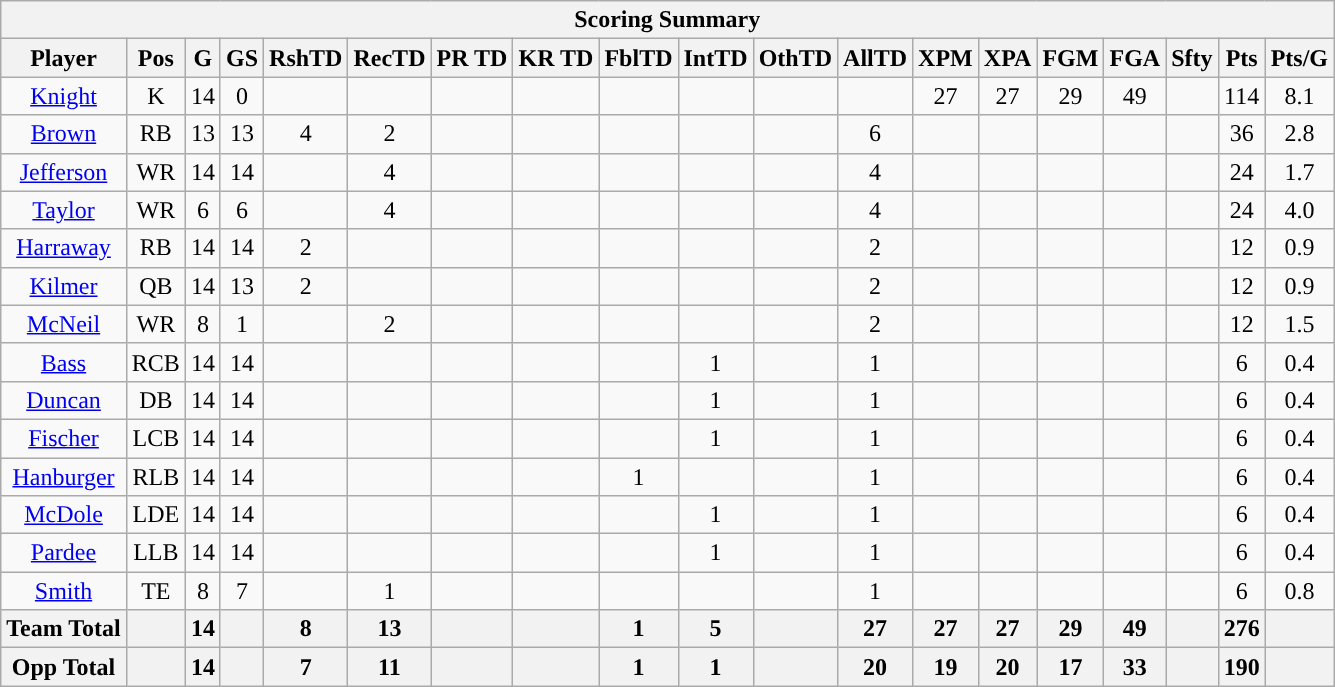<table class="wikitable" style="text-align:center">
<tr>
<th colspan="19">Scoring Summary</th>
</tr>
<tr>
<th>Player</th>
<th>Pos</th>
<th>G</th>
<th>GS</th>
<th>RshTD</th>
<th>RecTD</th>
<th>PR TD</th>
<th>KR TD</th>
<th>FblTD</th>
<th>IntTD</th>
<th>OthTD</th>
<th>AllTD</th>
<th>XPM</th>
<th>XPA</th>
<th>FGM</th>
<th>FGA</th>
<th>Sfty</th>
<th>Pts</th>
<th>Pts/G</th>
</tr>
<tr>
<td><a href='#'>Knight</a></td>
<td>K</td>
<td>14</td>
<td>0</td>
<td></td>
<td></td>
<td></td>
<td></td>
<td></td>
<td></td>
<td></td>
<td></td>
<td>27</td>
<td>27</td>
<td>29</td>
<td>49</td>
<td></td>
<td>114</td>
<td>8.1</td>
</tr>
<tr>
<td><a href='#'>Brown</a></td>
<td>RB</td>
<td>13</td>
<td>13</td>
<td>4</td>
<td>2</td>
<td></td>
<td></td>
<td></td>
<td></td>
<td></td>
<td>6</td>
<td></td>
<td></td>
<td></td>
<td></td>
<td></td>
<td>36</td>
<td>2.8</td>
</tr>
<tr>
<td><a href='#'>Jefferson</a></td>
<td>WR</td>
<td>14</td>
<td>14</td>
<td></td>
<td>4</td>
<td></td>
<td></td>
<td></td>
<td></td>
<td></td>
<td>4</td>
<td></td>
<td></td>
<td></td>
<td></td>
<td></td>
<td>24</td>
<td>1.7</td>
</tr>
<tr>
<td><a href='#'>Taylor</a></td>
<td>WR</td>
<td>6</td>
<td>6</td>
<td></td>
<td>4</td>
<td></td>
<td></td>
<td></td>
<td></td>
<td></td>
<td>4</td>
<td></td>
<td></td>
<td></td>
<td></td>
<td></td>
<td>24</td>
<td>4.0</td>
</tr>
<tr>
<td><a href='#'>Harraway</a></td>
<td>RB</td>
<td>14</td>
<td>14</td>
<td>2</td>
<td></td>
<td></td>
<td></td>
<td></td>
<td></td>
<td></td>
<td>2</td>
<td></td>
<td></td>
<td></td>
<td></td>
<td></td>
<td>12</td>
<td>0.9</td>
</tr>
<tr>
<td><a href='#'>Kilmer</a></td>
<td>QB</td>
<td>14</td>
<td>13</td>
<td>2</td>
<td></td>
<td></td>
<td></td>
<td></td>
<td></td>
<td></td>
<td>2</td>
<td></td>
<td></td>
<td></td>
<td></td>
<td></td>
<td>12</td>
<td>0.9</td>
</tr>
<tr>
<td><a href='#'>McNeil</a></td>
<td>WR</td>
<td>8</td>
<td>1</td>
<td></td>
<td>2</td>
<td></td>
<td></td>
<td></td>
<td></td>
<td></td>
<td>2</td>
<td></td>
<td></td>
<td></td>
<td></td>
<td></td>
<td>12</td>
<td>1.5</td>
</tr>
<tr>
<td><a href='#'>Bass</a></td>
<td>RCB</td>
<td>14</td>
<td>14</td>
<td></td>
<td></td>
<td></td>
<td></td>
<td></td>
<td>1</td>
<td></td>
<td>1</td>
<td></td>
<td></td>
<td></td>
<td></td>
<td></td>
<td>6</td>
<td>0.4</td>
</tr>
<tr>
<td><a href='#'>Duncan</a></td>
<td>DB</td>
<td>14</td>
<td>14</td>
<td></td>
<td></td>
<td></td>
<td></td>
<td></td>
<td>1</td>
<td></td>
<td>1</td>
<td></td>
<td></td>
<td></td>
<td></td>
<td></td>
<td>6</td>
<td>0.4</td>
</tr>
<tr>
<td><a href='#'>Fischer</a></td>
<td>LCB</td>
<td>14</td>
<td>14</td>
<td></td>
<td></td>
<td></td>
<td></td>
<td></td>
<td>1</td>
<td></td>
<td>1</td>
<td></td>
<td></td>
<td></td>
<td></td>
<td></td>
<td>6</td>
<td>0.4</td>
</tr>
<tr>
<td><a href='#'>Hanburger</a></td>
<td>RLB</td>
<td>14</td>
<td>14</td>
<td></td>
<td></td>
<td></td>
<td></td>
<td>1</td>
<td></td>
<td></td>
<td>1</td>
<td></td>
<td></td>
<td></td>
<td></td>
<td></td>
<td>6</td>
<td>0.4</td>
</tr>
<tr>
<td><a href='#'>McDole</a></td>
<td>LDE</td>
<td>14</td>
<td>14</td>
<td></td>
<td></td>
<td></td>
<td></td>
<td></td>
<td>1</td>
<td></td>
<td>1</td>
<td></td>
<td></td>
<td></td>
<td></td>
<td></td>
<td>6</td>
<td>0.4</td>
</tr>
<tr>
<td><a href='#'>Pardee</a></td>
<td>LLB</td>
<td>14</td>
<td>14</td>
<td></td>
<td></td>
<td></td>
<td></td>
<td></td>
<td>1</td>
<td></td>
<td>1</td>
<td></td>
<td></td>
<td></td>
<td></td>
<td></td>
<td>6</td>
<td>0.4</td>
</tr>
<tr>
<td><a href='#'>Smith</a></td>
<td>TE</td>
<td>8</td>
<td>7</td>
<td></td>
<td>1</td>
<td></td>
<td></td>
<td></td>
<td></td>
<td></td>
<td>1</td>
<td></td>
<td></td>
<td></td>
<td></td>
<td></td>
<td>6</td>
<td>0.8</td>
</tr>
<tr>
<th>Team Total</th>
<th></th>
<th>14</th>
<th></th>
<th>8</th>
<th>13</th>
<th></th>
<th></th>
<th>1</th>
<th>5</th>
<th></th>
<th>27</th>
<th>27</th>
<th>27</th>
<th>29</th>
<th>49</th>
<th></th>
<th>276</th>
<th></th>
</tr>
<tr>
<th>Opp Total</th>
<th></th>
<th>14</th>
<th></th>
<th>7</th>
<th>11</th>
<th></th>
<th></th>
<th>1</th>
<th>1</th>
<th></th>
<th>20</th>
<th>19</th>
<th>20</th>
<th>17</th>
<th>33</th>
<th></th>
<th>190</th>
<th></th>
</tr>
</table>
